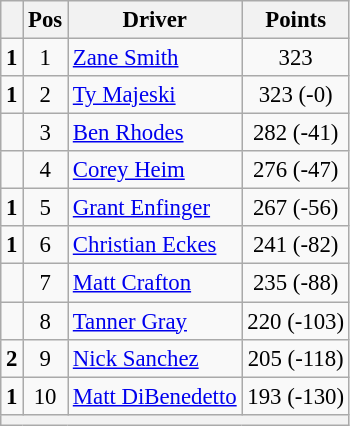<table class="wikitable" style="font-size: 95%;">
<tr>
<th></th>
<th>Pos</th>
<th>Driver</th>
<th>Points</th>
</tr>
<tr>
<td align="left"> <strong>1</strong></td>
<td style="text-align:center;">1</td>
<td><a href='#'>Zane Smith</a></td>
<td style="text-align:center;">323</td>
</tr>
<tr>
<td align="left"> <strong>1</strong></td>
<td style="text-align:center;">2</td>
<td><a href='#'>Ty Majeski</a></td>
<td style="text-align:center;">323 (-0)</td>
</tr>
<tr>
<td align="left"></td>
<td style="text-align:center;">3</td>
<td><a href='#'>Ben Rhodes</a></td>
<td style="text-align:center;">282 (-41)</td>
</tr>
<tr>
<td align="left"></td>
<td style="text-align:center;">4</td>
<td><a href='#'>Corey Heim</a></td>
<td style="text-align:center;">276 (-47)</td>
</tr>
<tr>
<td align="left"> <strong>1</strong></td>
<td style="text-align:center;">5</td>
<td><a href='#'>Grant Enfinger</a></td>
<td style="text-align:center;">267 (-56)</td>
</tr>
<tr>
<td align="left"> <strong>1</strong></td>
<td style="text-align:center;">6</td>
<td><a href='#'>Christian Eckes</a></td>
<td style="text-align:center;">241 (-82)</td>
</tr>
<tr>
<td align="left"></td>
<td style="text-align:center;">7</td>
<td><a href='#'>Matt Crafton</a></td>
<td style="text-align:center;">235 (-88)</td>
</tr>
<tr>
<td align="left"></td>
<td style="text-align:center;">8</td>
<td><a href='#'>Tanner Gray</a></td>
<td style="text-align:center;">220 (-103)</td>
</tr>
<tr>
<td align="left"> <strong>2</strong></td>
<td style="text-align:center;">9</td>
<td><a href='#'>Nick Sanchez</a></td>
<td style="text-align:center;">205 (-118)</td>
</tr>
<tr>
<td align="left"> <strong>1</strong></td>
<td style="text-align:center;">10</td>
<td><a href='#'>Matt DiBenedetto</a></td>
<td style="text-align:center;">193 (-130)</td>
</tr>
<tr class="sortbottom">
<th colspan="9"></th>
</tr>
</table>
